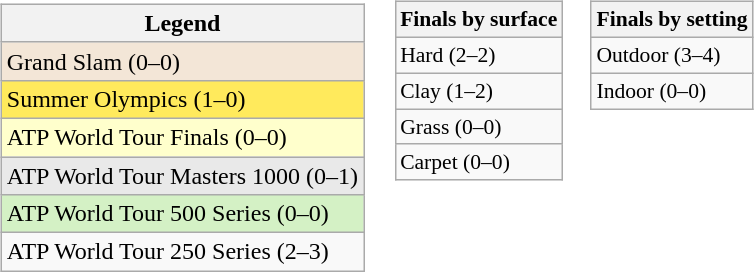<table>
<tr valign=top>
<td><br><table class=wikitable>
<tr>
<th>Legend</th>
</tr>
<tr style="background:#f3e6d7;">
<td>Grand Slam (0–0)</td>
</tr>
<tr style="background:#ffea5c;">
<td>Summer Olympics (1–0)</td>
</tr>
<tr style="background:#ffc;">
<td>ATP World Tour Finals (0–0)</td>
</tr>
<tr style="background:#e9e9e9;">
<td>ATP World Tour Masters 1000 (0–1)</td>
</tr>
<tr style="background:#d4f1c5;">
<td>ATP World Tour 500 Series (0–0)</td>
</tr>
<tr>
<td>ATP World Tour 250 Series (2–3)</td>
</tr>
</table>
</td>
<td><br><table class=wikitable style=font-size:90%>
<tr>
<th>Finals by surface</th>
</tr>
<tr>
<td>Hard (2–2)</td>
</tr>
<tr>
<td>Clay (1–2)</td>
</tr>
<tr>
<td>Grass (0–0)</td>
</tr>
<tr>
<td>Carpet (0–0)</td>
</tr>
</table>
</td>
<td><br><table class=wikitable style=font-size:90%>
<tr>
<th>Finals by setting</th>
</tr>
<tr>
<td>Outdoor (3–4)</td>
</tr>
<tr>
<td>Indoor (0–0)</td>
</tr>
</table>
</td>
</tr>
</table>
